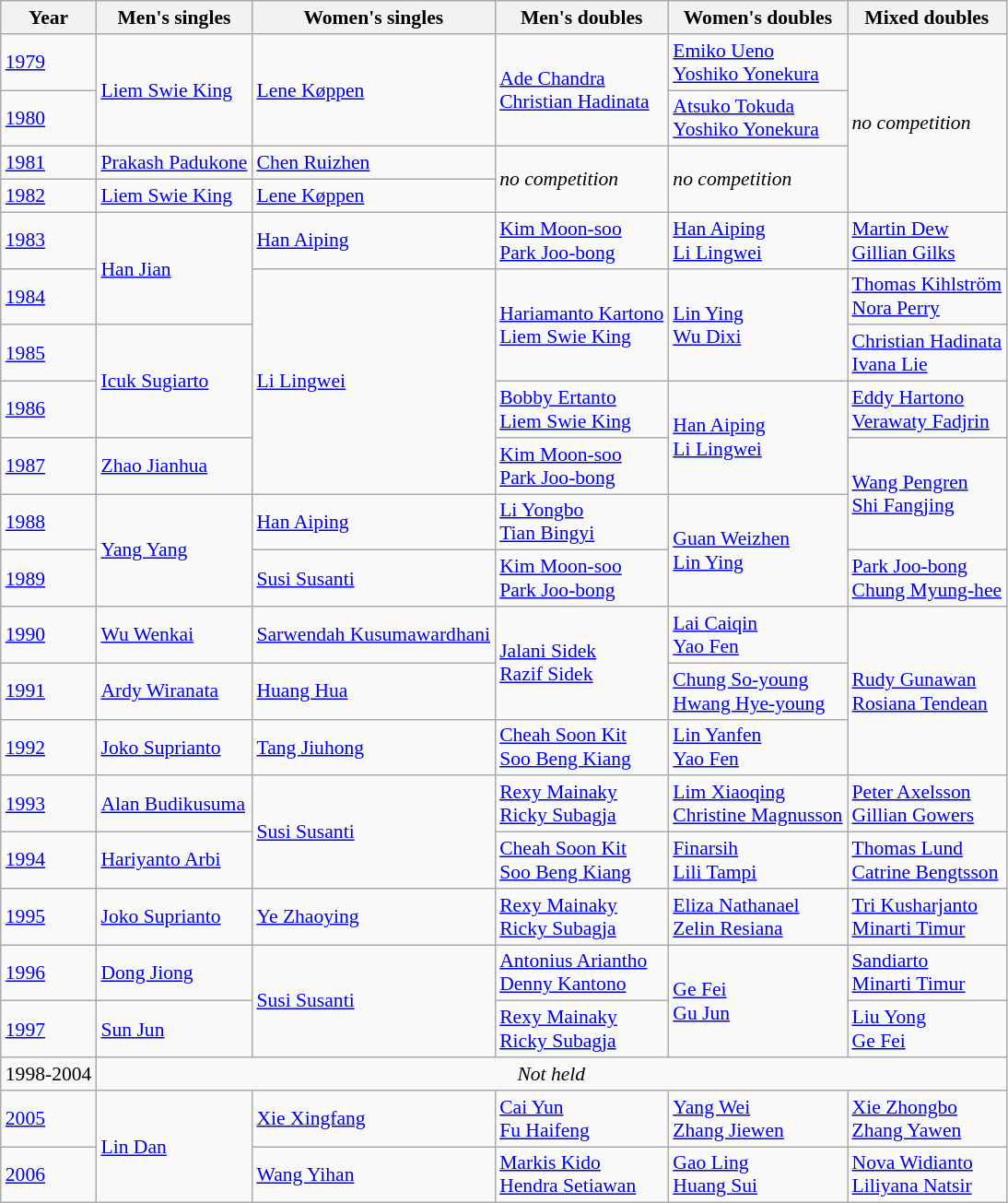<table class=wikitable style="font-size:90%;">
<tr>
<th>Year</th>
<th>Men's singles</th>
<th>Women's singles</th>
<th>Men's doubles</th>
<th>Women's doubles</th>
<th>Mixed doubles</th>
</tr>
<tr>
<td><a href='#'>1979</a></td>
<td rowspan=2> <a href='#'>Liem Swie King</a></td>
<td rowspan=2> <a href='#'>Lene Køppen</a></td>
<td rowspan=2> <a href='#'>Ade Chandra</a><br> <a href='#'>Christian Hadinata</a></td>
<td> <a href='#'>Emiko Ueno</a><br> <a href='#'>Yoshiko Yonekura</a></td>
<td rowspan=4><em>no competition</em></td>
</tr>
<tr>
<td><a href='#'>1980</a></td>
<td> <a href='#'>Atsuko Tokuda</a><br> <a href='#'>Yoshiko Yonekura</a></td>
</tr>
<tr>
<td><a href='#'>1981</a></td>
<td> <a href='#'>Prakash Padukone</a></td>
<td> <a href='#'>Chen Ruizhen</a></td>
<td rowspan=2><em>no competition</em></td>
<td rowspan=2><em>no competition</em></td>
</tr>
<tr>
<td><a href='#'>1982</a></td>
<td> <a href='#'>Liem Swie King</a></td>
<td> <a href='#'>Lene Køppen</a></td>
</tr>
<tr>
<td><a href='#'>1983</a></td>
<td rowspan=2> <a href='#'>Han Jian</a></td>
<td> <a href='#'>Han Aiping</a></td>
<td> <a href='#'>Kim Moon-soo</a><br> <a href='#'>Park Joo-bong</a></td>
<td> <a href='#'>Han Aiping</a><br> <a href='#'>Li Lingwei</a></td>
<td> <a href='#'>Martin Dew</a><br> <a href='#'>Gillian Gilks</a></td>
</tr>
<tr>
<td><a href='#'>1984</a></td>
<td rowspan=4> <a href='#'>Li Lingwei</a></td>
<td rowspan=2> <a href='#'>Hariamanto Kartono</a><br> <a href='#'>Liem Swie King</a></td>
<td rowspan=2> <a href='#'>Lin Ying</a><br> <a href='#'>Wu Dixi</a></td>
<td> <a href='#'>Thomas Kihlström</a><br> <a href='#'>Nora Perry</a></td>
</tr>
<tr>
<td><a href='#'>1985</a></td>
<td rowspan=2> <a href='#'>Icuk Sugiarto</a></td>
<td> <a href='#'>Christian Hadinata</a><br> <a href='#'>Ivana Lie</a></td>
</tr>
<tr>
<td><a href='#'>1986</a></td>
<td> <a href='#'>Bobby Ertanto</a><br> <a href='#'>Liem Swie King</a></td>
<td rowspan=2> <a href='#'>Han Aiping</a><br> <a href='#'>Li Lingwei</a></td>
<td> <a href='#'>Eddy Hartono</a><br> <a href='#'>Verawaty Fadjrin</a></td>
</tr>
<tr>
<td><a href='#'>1987</a></td>
<td> <a href='#'>Zhao Jianhua</a></td>
<td> <a href='#'>Kim Moon-soo</a><br> <a href='#'>Park Joo-bong</a></td>
<td rowspan=2> <a href='#'>Wang Pengren</a><br> <a href='#'>Shi Fangjing</a></td>
</tr>
<tr>
<td><a href='#'>1988</a></td>
<td rowspan=2> <a href='#'>Yang Yang</a></td>
<td> <a href='#'>Han Aiping</a></td>
<td> <a href='#'>Li Yongbo</a><br> <a href='#'>Tian Bingyi</a></td>
<td rowspan=2> <a href='#'>Guan Weizhen</a><br> <a href='#'>Lin Ying</a></td>
</tr>
<tr>
<td><a href='#'>1989</a></td>
<td> <a href='#'>Susi Susanti</a></td>
<td> <a href='#'>Kim Moon-soo</a><br> <a href='#'>Park Joo-bong</a></td>
<td> <a href='#'>Park Joo-bong</a><br> <a href='#'>Chung Myung-hee</a></td>
</tr>
<tr>
<td><a href='#'>1990</a></td>
<td> <a href='#'>Wu Wenkai</a></td>
<td> <a href='#'>Sarwendah Kusumawardhani</a></td>
<td rowspan=2> <a href='#'>Jalani Sidek</a><br> <a href='#'>Razif Sidek</a></td>
<td> <a href='#'>Lai Caiqin</a><br> <a href='#'>Yao Fen</a></td>
<td rowspan=3> <a href='#'>Rudy Gunawan</a><br> <a href='#'>Rosiana Tendean</a></td>
</tr>
<tr>
<td><a href='#'>1991</a></td>
<td> <a href='#'>Ardy Wiranata</a></td>
<td> <a href='#'>Huang Hua</a></td>
<td> <a href='#'>Chung So-young</a><br> <a href='#'>Hwang Hye-young</a></td>
</tr>
<tr>
<td><a href='#'>1992</a></td>
<td> <a href='#'>Joko Suprianto</a></td>
<td> <a href='#'>Tang Jiuhong</a></td>
<td> <a href='#'>Cheah Soon Kit</a><br> <a href='#'>Soo Beng Kiang</a></td>
<td> <a href='#'>Lin Yanfen</a><br> <a href='#'>Yao Fen</a></td>
</tr>
<tr>
<td><a href='#'>1993</a></td>
<td> <a href='#'>Alan Budikusuma</a></td>
<td rowspan=2> <a href='#'>Susi Susanti</a></td>
<td> <a href='#'>Rexy Mainaky</a><br> <a href='#'>Ricky Subagja</a></td>
<td> <a href='#'>Lim Xiaoqing</a><br> <a href='#'>Christine Magnusson</a></td>
<td> <a href='#'>Peter Axelsson</a><br> <a href='#'>Gillian Gowers</a></td>
</tr>
<tr>
<td><a href='#'>1994</a></td>
<td> <a href='#'>Hariyanto Arbi</a></td>
<td> <a href='#'>Cheah Soon Kit</a><br> <a href='#'>Soo Beng Kiang</a></td>
<td> <a href='#'>Finarsih</a><br> <a href='#'>Lili Tampi</a></td>
<td> <a href='#'>Thomas Lund</a><br> <a href='#'>Catrine Bengtsson</a></td>
</tr>
<tr>
<td><a href='#'>1995</a></td>
<td> <a href='#'>Joko Suprianto</a></td>
<td> <a href='#'>Ye Zhaoying</a></td>
<td> <a href='#'>Rexy Mainaky</a><br> <a href='#'>Ricky Subagja</a></td>
<td> <a href='#'>Eliza Nathanael</a><br> <a href='#'>Zelin Resiana</a></td>
<td> <a href='#'>Tri Kusharjanto</a><br> <a href='#'>Minarti Timur</a></td>
</tr>
<tr>
<td><a href='#'>1996</a></td>
<td> <a href='#'>Dong Jiong</a></td>
<td rowspan=2> <a href='#'>Susi Susanti</a></td>
<td> <a href='#'>Antonius Ariantho</a><br> <a href='#'>Denny Kantono</a></td>
<td rowspan=2> <a href='#'>Ge Fei</a><br> <a href='#'>Gu Jun</a></td>
<td> <a href='#'>Sandiarto</a><br> <a href='#'>Minarti Timur</a></td>
</tr>
<tr>
<td><a href='#'>1997</a></td>
<td> <a href='#'>Sun Jun</a></td>
<td> <a href='#'>Rexy Mainaky</a><br> <a href='#'>Ricky Subagja</a></td>
<td> <a href='#'>Liu Yong</a><br> <a href='#'>Ge Fei</a></td>
</tr>
<tr>
<td>1998-2004</td>
<td colspan=5 align=center><em>Not held</em></td>
</tr>
<tr>
<td><a href='#'>2005</a></td>
<td rowspan=2> <a href='#'>Lin Dan</a></td>
<td> <a href='#'>Xie Xingfang</a></td>
<td> <a href='#'>Cai Yun</a><br> <a href='#'>Fu Haifeng</a></td>
<td> <a href='#'>Yang Wei</a><br> <a href='#'>Zhang Jiewen</a></td>
<td> <a href='#'>Xie Zhongbo</a><br> <a href='#'>Zhang Yawen</a></td>
</tr>
<tr>
<td><a href='#'>2006</a></td>
<td> <a href='#'>Wang Yihan</a></td>
<td> <a href='#'>Markis Kido</a><br> <a href='#'>Hendra Setiawan</a></td>
<td> <a href='#'>Gao Ling</a><br> <a href='#'>Huang Sui</a></td>
<td> <a href='#'>Nova Widianto</a><br> <a href='#'>Liliyana Natsir</a></td>
</tr>
</table>
